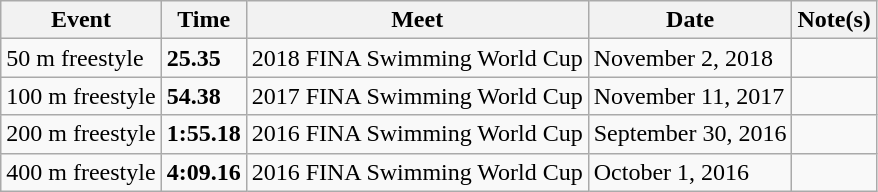<table class="wikitable">
<tr>
<th>Event</th>
<th>Time</th>
<th>Meet</th>
<th>Date</th>
<th>Note(s)</th>
</tr>
<tr>
<td>50 m freestyle</td>
<td><strong>25.35</strong></td>
<td>2018 FINA Swimming World Cup</td>
<td>November 2, 2018</td>
<td></td>
</tr>
<tr>
<td>100 m freestyle</td>
<td><strong>54.38</strong></td>
<td>2017 FINA Swimming World Cup</td>
<td>November 11, 2017</td>
<td></td>
</tr>
<tr>
<td>200 m freestyle</td>
<td><strong>1:55.18</strong></td>
<td>2016 FINA Swimming World Cup</td>
<td>September 30, 2016</td>
<td></td>
</tr>
<tr>
<td>400 m freestyle</td>
<td><strong>4:09.16</strong></td>
<td>2016 FINA Swimming World Cup</td>
<td>October 1, 2016</td>
<td></td>
</tr>
</table>
